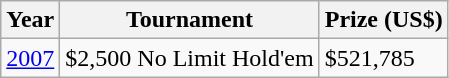<table class="wikitable">
<tr>
<th>Year</th>
<th>Tournament</th>
<th>Prize (US$)</th>
</tr>
<tr>
<td><a href='#'>2007</a></td>
<td>$2,500 No Limit Hold'em</td>
<td>$521,785</td>
</tr>
</table>
